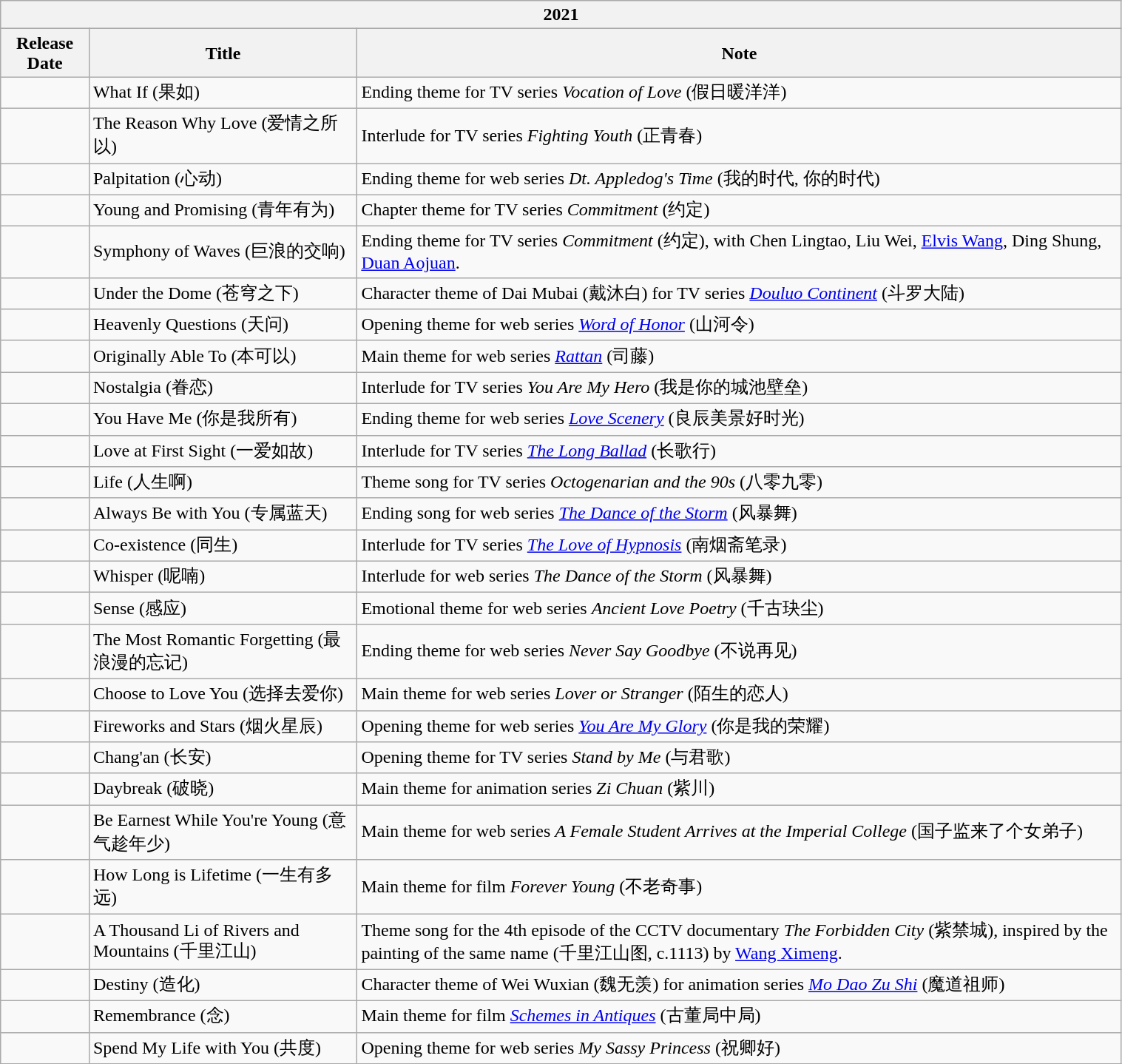<table class="wikitable collapsible collapsed" style="width:80%">
<tr>
<th colspan="3">2021</th>
</tr>
<tr>
<th>Release Date</th>
<th>Title</th>
<th>Note</th>
</tr>
<tr>
<td></td>
<td>What If (果如)</td>
<td>Ending theme for TV series <em>Vocation of Love</em> (假日暖洋洋)</td>
</tr>
<tr>
<td></td>
<td>The Reason Why Love (爱情之所以)</td>
<td>Interlude for TV series <em>Fighting Youth</em> (正青春)</td>
</tr>
<tr>
<td></td>
<td>Palpitation (心动)</td>
<td>Ending theme for web series <em>Dt. Appledog's Time</em> (我的时代, 你的时代)</td>
</tr>
<tr>
<td></td>
<td>Young and Promising (青年有为)</td>
<td>Chapter theme for TV series <em>Commitment</em> (约定)</td>
</tr>
<tr>
<td></td>
<td>Symphony of Waves (巨浪的交响)</td>
<td>Ending theme for TV series <em>Commitment</em> (约定), with Chen Lingtao, Liu Wei, <a href='#'>Elvis Wang</a>, Ding Shung, <a href='#'>Duan Aojuan</a>.</td>
</tr>
<tr>
<td></td>
<td>Under the Dome (苍穹之下)</td>
<td>Character theme of Dai Mubai (戴沐白) for TV series <em><a href='#'>Douluo Continent</a></em> (斗罗大陆)</td>
</tr>
<tr>
<td></td>
<td>Heavenly Questions (天问)</td>
<td>Opening theme for web series <em><a href='#'>Word of Honor</a></em> (山河令)</td>
</tr>
<tr>
<td></td>
<td>Originally Able To (本可以)</td>
<td>Main theme for web series <em><a href='#'>Rattan</a></em> (司藤)</td>
</tr>
<tr>
<td></td>
<td>Nostalgia (眷恋)</td>
<td>Interlude for TV series <em>You Are My Hero</em> (我是你的城池壁垒)</td>
</tr>
<tr>
<td></td>
<td>You Have Me (你是我所有)</td>
<td>Ending theme for web series <em><a href='#'>Love Scenery</a></em> (良辰美景好时光)</td>
</tr>
<tr>
<td></td>
<td>Love at First Sight (一爱如故)</td>
<td>Interlude for TV series <em><a href='#'>The Long Ballad</a></em> (长歌行)</td>
</tr>
<tr>
<td></td>
<td>Life (人生啊)</td>
<td>Theme song for TV series <em>Octogenarian and the 90s</em> (八零九零)</td>
</tr>
<tr>
<td></td>
<td>Always Be with You (专属蓝天)</td>
<td>Ending song for web series <em><a href='#'>The Dance of the Storm</a></em> (风暴舞)</td>
</tr>
<tr>
<td></td>
<td>Co-existence (同生)</td>
<td>Interlude for TV series <em><a href='#'>The Love of Hypnosis</a></em> (南烟斋笔录)</td>
</tr>
<tr>
<td></td>
<td>Whisper (呢喃)</td>
<td>Interlude for web series <em>The Dance of the Storm</em> (风暴舞)</td>
</tr>
<tr>
<td></td>
<td>Sense (感应)</td>
<td>Emotional theme for web series <em>Ancient Love Poetry</em> (千古玦尘)</td>
</tr>
<tr>
<td></td>
<td>The Most Romantic Forgetting (最浪漫的忘记)</td>
<td>Ending theme for web series <em>Never Say Goodbye</em> (不说再见)</td>
</tr>
<tr>
<td></td>
<td>Choose to Love You (选择去爱你)</td>
<td>Main theme for web series <em>Lover or Stranger</em> (陌生的恋人)</td>
</tr>
<tr>
<td></td>
<td>Fireworks and Stars (烟火星辰)</td>
<td>Opening theme for web series <em><a href='#'>You Are My Glory</a></em> (你是我的荣耀)</td>
</tr>
<tr>
<td></td>
<td>Chang'an (长安)</td>
<td>Opening theme for TV series <em>Stand by Me</em> (与君歌)</td>
</tr>
<tr>
<td></td>
<td>Daybreak (破晓)</td>
<td>Main theme for animation series <em>Zi Chuan</em> (紫川)</td>
</tr>
<tr>
<td></td>
<td>Be Earnest While You're Young (意气趁年少)</td>
<td>Main theme for web series <em>A Female Student Arrives at the Imperial College</em> (国子监来了个女弟子)</td>
</tr>
<tr>
<td></td>
<td>How Long is Lifetime (一生有多远)</td>
<td>Main theme for film <em>Forever Young</em> (不老奇事)</td>
</tr>
<tr>
<td></td>
<td>A Thousand Li of Rivers and Mountains (千里江山)</td>
<td>Theme song for the 4th episode of the CCTV documentary <em>The Forbidden City</em> (紫禁城), inspired by the painting of the same name (千里江山图, c.1113) by <a href='#'>Wang Ximeng</a>.</td>
</tr>
<tr>
<td></td>
<td>Destiny (造化)</td>
<td>Character theme of Wei Wuxian (魏无羡) for animation series <em><a href='#'>Mo Dao Zu Shi</a></em> (魔道祖师)</td>
</tr>
<tr>
<td></td>
<td>Remembrance (念)</td>
<td>Main theme for film <em><a href='#'>Schemes in Antiques</a></em> (古董局中局)</td>
</tr>
<tr>
<td></td>
<td>Spend My Life with You (共度)</td>
<td>Opening theme for web series <em>My Sassy Princess</em> (祝卿好)</td>
</tr>
<tr>
</tr>
</table>
